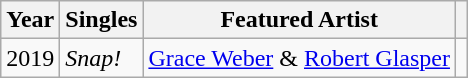<table class="wikitable">
<tr>
<th>Year</th>
<th>Singles</th>
<th>Featured Artist</th>
<th></th>
</tr>
<tr>
<td>2019</td>
<td><em>Snap!</em></td>
<td><a href='#'>Grace Weber</a> & <a href='#'>Robert Glasper</a></td>
<td style="text-align:center;"></td>
</tr>
</table>
